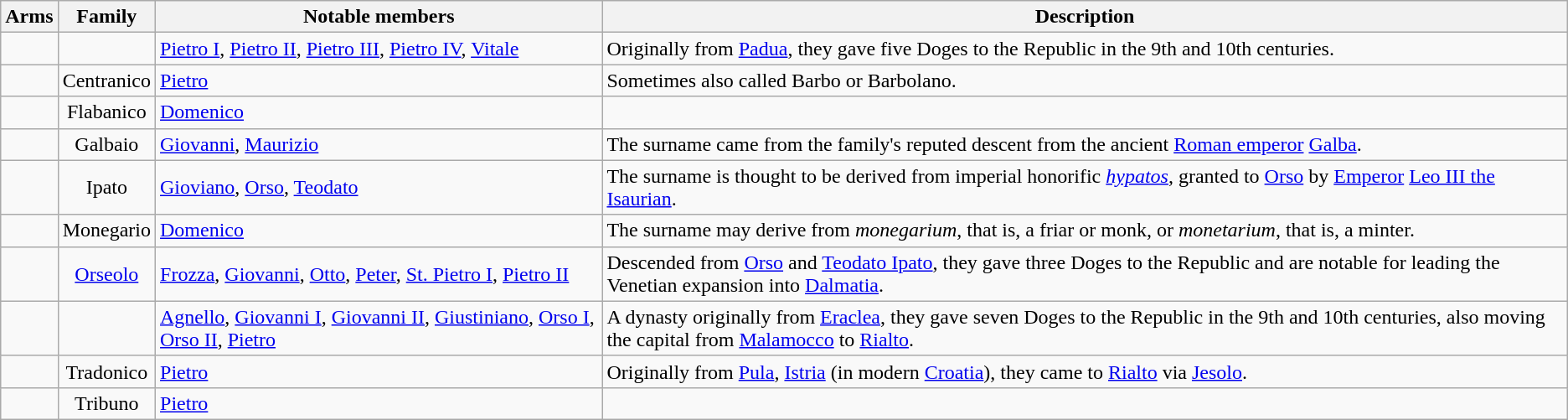<table class="wikitable">
<tr>
<th>Arms</th>
<th>Family</th>
<th>Notable members</th>
<th>Description</th>
</tr>
<tr>
<td style="text-align:center"></td>
<td style="text-align:center"></td>
<td><a href='#'>Pietro I</a>, <a href='#'>Pietro II</a>, <a href='#'>Pietro III</a>, <a href='#'>Pietro IV</a>, <a href='#'>Vitale</a></td>
<td>Originally from <a href='#'>Padua</a>, they gave five Doges to the Republic in the 9th and 10th centuries.</td>
</tr>
<tr>
<td style="text-align:center"></td>
<td style="text-align:center">Centranico</td>
<td><a href='#'>Pietro</a></td>
<td>Sometimes also called Barbo or Barbolano.</td>
</tr>
<tr>
<td style="text-align:center"></td>
<td style="text-align:center">Flabanico</td>
<td><a href='#'>Domenico</a></td>
<td></td>
</tr>
<tr>
<td style="text-align:center"></td>
<td style="text-align:center">Galbaio</td>
<td><a href='#'>Giovanni</a>, <a href='#'>Maurizio</a></td>
<td>The surname came from the family's reputed descent from the ancient <a href='#'>Roman emperor</a> <a href='#'>Galba</a>.</td>
</tr>
<tr>
<td style="text-align:center"></td>
<td style="text-align:center">Ipato</td>
<td><a href='#'>Gioviano</a>, <a href='#'>Orso</a>, <a href='#'>Teodato</a></td>
<td>The surname is thought to be derived from imperial honorific <em><a href='#'>hypatos</a></em>, granted to <a href='#'>Orso</a> by <a href='#'>Emperor</a> <a href='#'>Leo III the Isaurian</a>.</td>
</tr>
<tr>
<td style="text-align:center"></td>
<td style="text-align:center">Monegario</td>
<td><a href='#'>Domenico</a></td>
<td>The surname may derive from <em>monegarium</em>, that is, a friar or monk, or <em>monetarium</em>, that is, a minter.</td>
</tr>
<tr>
<td style="text-align:center"></td>
<td style="text-align:center"><a href='#'>Orseolo</a></td>
<td><a href='#'>Frozza</a>, <a href='#'>Giovanni</a>, <a href='#'>Otto</a>, <a href='#'>Peter</a>, <a href='#'>St. Pietro I</a>, <a href='#'>Pietro II</a></td>
<td>Descended from <a href='#'>Orso</a> and <a href='#'>Teodato Ipato</a>, they gave three Doges to the Republic and are notable for leading the Venetian expansion into <a href='#'>Dalmatia</a>.</td>
</tr>
<tr>
<td style="text-align:center"></td>
<td style="text-align:center"></td>
<td><a href='#'>Agnello</a>, <a href='#'>Giovanni I</a>, <a href='#'>Giovanni II</a>, <a href='#'>Giustiniano</a>, <a href='#'>Orso I</a>, <a href='#'>Orso II</a>, <a href='#'>Pietro</a></td>
<td>A dynasty originally from <a href='#'>Eraclea</a>, they gave seven Doges to the Republic in the 9th and 10th centuries, also moving the capital from <a href='#'>Malamocco</a> to <a href='#'>Rialto</a>.</td>
</tr>
<tr>
<td style="text-align:center"></td>
<td style="text-align:center">Tradonico</td>
<td><a href='#'>Pietro</a></td>
<td>Originally from <a href='#'>Pula</a>, <a href='#'>Istria</a> (in modern <a href='#'>Croatia</a>), they came to <a href='#'>Rialto</a> via <a href='#'>Jesolo</a>.</td>
</tr>
<tr>
<td style="text-align:center"></td>
<td style="text-align:center">Tribuno</td>
<td><a href='#'>Pietro</a></td>
<td></td>
</tr>
</table>
